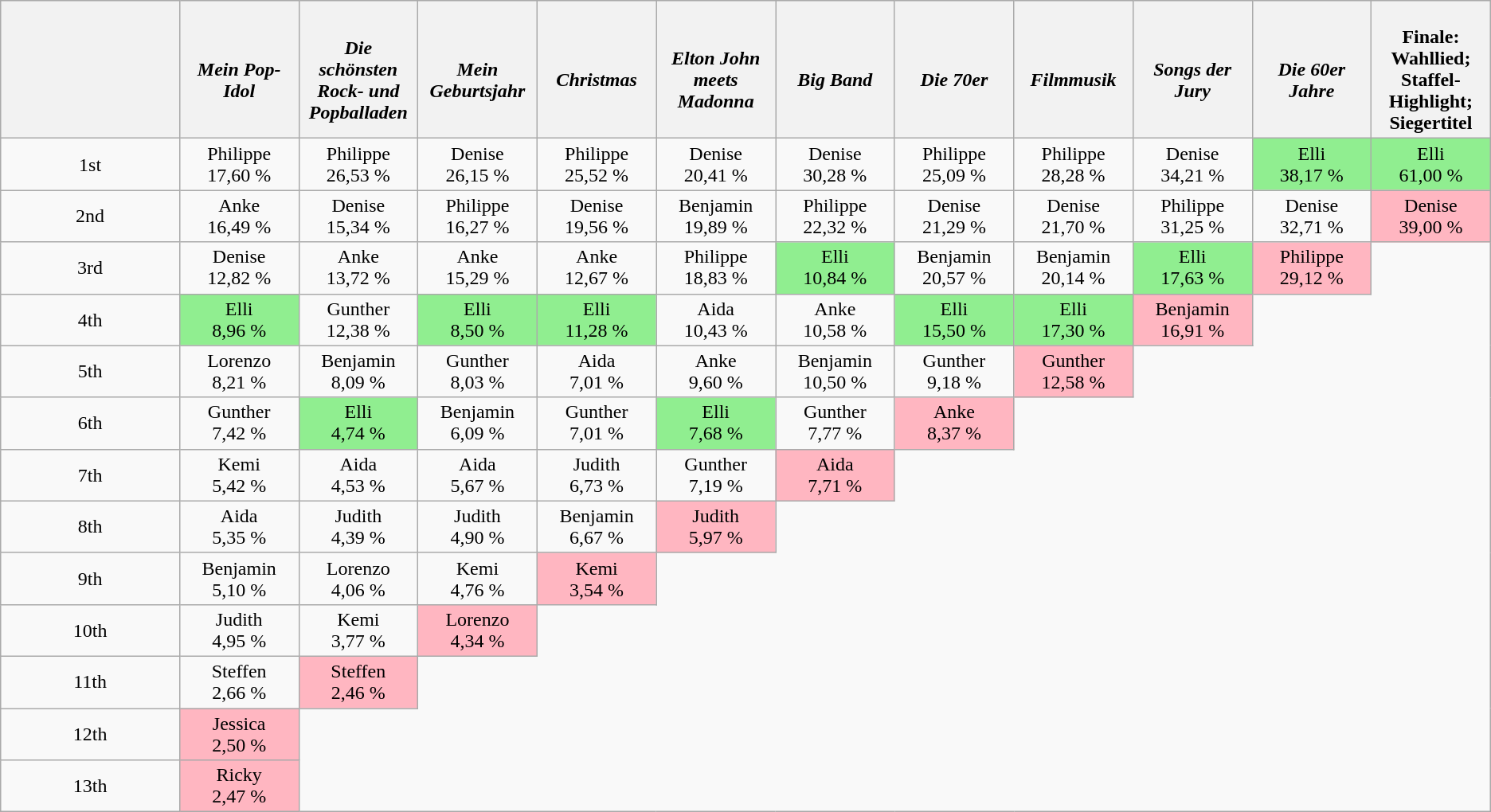<table class="wikitable" style="text-align:center;">
<tr class="hintergrundfarbe8">
<th class="unsortable"></th>
<th style="width:8%"><br> <em>Mein Pop-Idol</em></th>
<th style="width:8%"><br> <em>Die schönsten Rock- und Popballaden</em></th>
<th style="width:8%"><br> <em>Mein Geburtsjahr</em></th>
<th style="width:8%"><br> <em>Christmas</em></th>
<th style="width:8%"><br> <em>Elton John meets Madonna</em></th>
<th style="width:8%"><br> <em>Big Band</em></th>
<th style="width:8%"><br> <em>Die 70er</em></th>
<th style="width:8%"><br> <em>Filmmusik</em></th>
<th style="width:8%"><br> <em>Songs der Jury</em></th>
<th style="width:8%"><br> <em>Die 60er Jahre</em></th>
<th style="width:8%"><br> Finale: Wahllied; Staffel-Highlight; Siegertitel</th>
</tr>
<tr>
<td>1st</td>
<td>Philippe<br> 17,60 %</td>
<td>Philippe<br> 26,53 %</td>
<td>Denise<br> 26,15 %</td>
<td>Philippe<br> 25,52 %</td>
<td>Denise<br> 20,41 %</td>
<td>Denise<br> 30,28 %</td>
<td>Philippe<br> 25,09 %</td>
<td>Philippe<br> 28,28 %</td>
<td>Denise<br> 34,21 %</td>
<td style="background:lightgreen;">Elli<br> 38,17 %</td>
<td style="background:lightgreen;">Elli<br> 61,00 %</td>
</tr>
<tr>
<td>2nd</td>
<td>Anke<br> 16,49 %</td>
<td>Denise<br> 15,34 %</td>
<td>Philippe<br> 16,27 %</td>
<td>Denise<br> 19,56 %</td>
<td>Benjamin<br> 19,89 %</td>
<td>Philippe<br> 22,32 %</td>
<td>Denise<br> 21,29 %</td>
<td>Denise<br> 21,70 %</td>
<td>Philippe<br> 31,25 %</td>
<td>Denise<br> 32,71 %</td>
<td style="background:lightpink;">Denise<br> 39,00 %</td>
</tr>
<tr>
<td>3rd</td>
<td>Denise<br> 12,82 %</td>
<td>Anke<br> 13,72 %</td>
<td>Anke<br> 15,29 %</td>
<td>Anke<br> 12,67 %</td>
<td>Philippe<br> 18,83 %</td>
<td style="background:lightgreen;">Elli<br> 10,84 %</td>
<td>Benjamin<br> 20,57 %</td>
<td>Benjamin<br> 20,14 %</td>
<td style="background:lightgreen;">Elli<br> 17,63 %</td>
<td style="background:lightpink;">Philippe<br> 29,12 %</td>
</tr>
<tr>
<td>4th</td>
<td style="background:lightgreen;">Elli<br> 8,96 %</td>
<td>Gunther<br> 12,38 %</td>
<td style="background:lightgreen;">Elli<br> 8,50 %</td>
<td style="background:lightgreen;">Elli<br> 11,28 %</td>
<td>Aida<br> 10,43 %</td>
<td>Anke<br> 10,58 %</td>
<td style="background:lightgreen;">Elli<br> 15,50 %</td>
<td style="background:lightgreen;">Elli<br> 17,30 %</td>
<td style="background:lightpink;">Benjamin<br> 16,91 %</td>
</tr>
<tr>
<td>5th</td>
<td>Lorenzo<br> 8,21 %</td>
<td>Benjamin<br> 8,09 %</td>
<td>Gunther<br> 8,03 %</td>
<td>Aida<br> 7,01 %</td>
<td>Anke<br> 9,60 %</td>
<td>Benjamin<br> 10,50 %</td>
<td>Gunther<br> 9,18 %</td>
<td style="background:lightpink;">Gunther<br> 12,58 %</td>
</tr>
<tr>
<td>6th</td>
<td>Gunther<br> 7,42 %</td>
<td style="background:lightgreen;">Elli<br> 4,74 %</td>
<td>Benjamin<br> 6,09 %</td>
<td>Gunther<br> 7,01 %</td>
<td style="background:lightgreen;">Elli<br> 7,68 %</td>
<td>Gunther<br> 7,77 %</td>
<td style="background:lightpink;">Anke<br> 8,37 %</td>
</tr>
<tr>
<td>7th</td>
<td>Kemi<br> 5,42 %</td>
<td>Aida<br> 4,53 %</td>
<td>Aida<br> 5,67 %</td>
<td>Judith<br> 6,73 %</td>
<td>Gunther<br> 7,19 %</td>
<td style="background:lightpink;">Aida<br> 7,71 %</td>
</tr>
<tr>
<td>8th</td>
<td>Aida<br> 5,35 %</td>
<td>Judith<br> 4,39 %</td>
<td>Judith<br> 4,90 %</td>
<td>Benjamin<br> 6,67 %</td>
<td Style="background:lightpink;">Judith<br> 5,97 %</td>
</tr>
<tr>
<td>9th</td>
<td>Benjamin<br> 5,10 %</td>
<td>Lorenzo<br> 4,06 %</td>
<td>Kemi<br> 4,76 %</td>
<td style="background:lightpink;">Kemi<br> 3,54 %</td>
</tr>
<tr>
<td>10th</td>
<td>Judith<br> 4,95 %</td>
<td>Kemi<br> 3,77 %</td>
<td style="background:lightpink;">Lorenzo<br> 4,34 %</td>
</tr>
<tr>
<td>11th</td>
<td>Steffen<br> 2,66 %</td>
<td style="background:lightpink;">Steffen<br> 2,46 %</td>
</tr>
<tr>
<td>12th</td>
<td style="background:lightpink;">Jessica<br> 2,50 %</td>
</tr>
<tr>
<td>13th</td>
<td style="background:lightpink;">Ricky<br> 2,47 %</td>
</tr>
</table>
